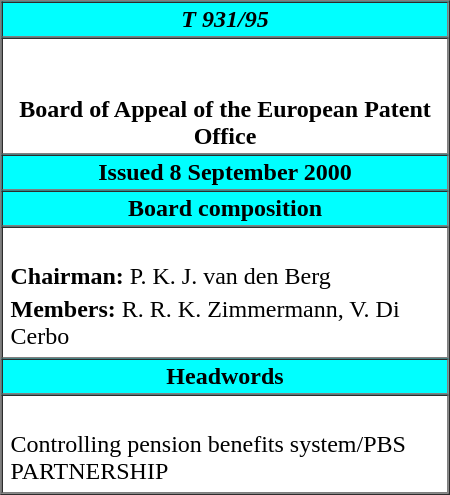<table cellpadding="2" cellspacing="0" border="1" align="right" style="margin-left: 0.5em" width=300px>
<tr>
<th bgcolor="00FFFF"><strong><em>T 931/95</em></strong></th>
</tr>
<tr>
<td align="center"><br><br><strong>Board of Appeal of the European Patent Office</strong></td>
</tr>
<tr>
<th bgcolor="00FFFF">Issued 8 September 2000</th>
</tr>
<tr>
<th bgcolor="00FFFF"><strong>Board composition</strong></th>
</tr>
<tr>
<td><br><table align="center">
<tr>
<td><strong>Chairman:</strong> P. K. J. van den Berg</td>
</tr>
<tr>
<td><strong>Members:</strong> R. R. K. Zimmermann, V. Di Cerbo</td>
</tr>
</table>
</td>
</tr>
<tr>
<th bgcolor="00FFFF"><strong>Headwords</strong></th>
</tr>
<tr>
<td><br><table align="center">
<tr>
<td>Controlling pension benefits system/PBS PARTNERSHIP</td>
</tr>
</table>
</td>
</tr>
<tr>
</tr>
</table>
